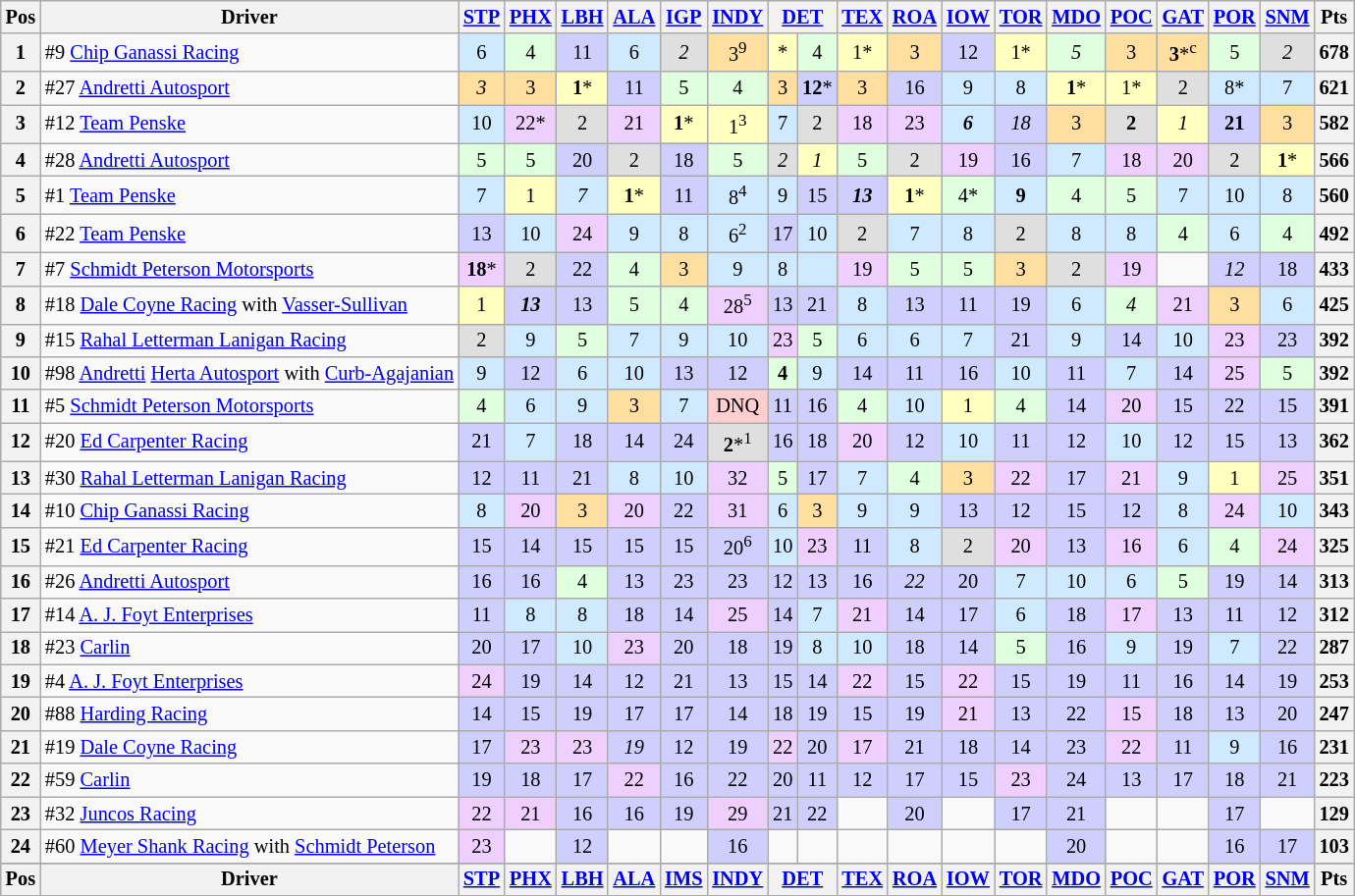<table class="wikitable" style="font-size: 85%; text-align:center">
<tr valign=top>
<th>Pos</th>
<th>Driver</th>
<th><a href='#'>STP</a></th>
<th><a href='#'>PHX</a></th>
<th><a href='#'>LBH</a></th>
<th><a href='#'>ALA</a></th>
<th><a href='#'>IGP</a></th>
<th><a href='#'>INDY</a></th>
<th colspan=2><a href='#'>DET</a></th>
<th><a href='#'>TEX</a></th>
<th><a href='#'>ROA</a></th>
<th><a href='#'>IOW</a></th>
<th><a href='#'>TOR</a></th>
<th><a href='#'>MDO</a></th>
<th><a href='#'>POC</a></th>
<th><a href='#'>GAT</a></th>
<th><a href='#'>POR</a></th>
<th><a href='#'>SNM</a></th>
<th>Pts</th>
</tr>
<tr>
<th>1</th>
<td align="left">#9 <a href='#'>Chip Ganassi Racing</a></td>
<td style="background:#CFEAFF;">6</td>
<td style="background:#DFFFDF;">4</td>
<td style="background:#CFCFFF;">11</td>
<td style="background:#CFEAFF;">6</td>
<td style="background:#DFDFDF;"><em>2</em></td>
<td style="background:#FFDF9F;">3<sup>9</sup></td>
<td style="background:#FFFFBF;">*</td>
<td style="background:#DFFFDF;">4</td>
<td style="background:#FFFFBF;">1*</td>
<td style="background:#FFDF9F;">3</td>
<td style="background:#CFCFFF;">12</td>
<td style="background:#FFFFBF;">1*</td>
<td style="background:#DFFFDF;"><em>5</em></td>
<td style="background:#FFDF9F;">3</td>
<td style="background:#FFDF9F;"><strong>3</strong>*<sup>c</sup></td>
<td style="background:#DFFFDF;">5</td>
<td style="background:#DFDFDF;"><em>2</em></td>
<th>678</th>
</tr>
<tr>
<th>2</th>
<td align="left">#27 <a href='#'>Andretti Autosport</a></td>
<td style="background:#FFDF9F;"><em>3</em></td>
<td style="background:#FFDF9F;">3</td>
<td style="background:#FFFFBF;"><strong>1</strong>*</td>
<td style="background:#CFCFFF;">11</td>
<td style="background:#DFFFDF;">5</td>
<td style="background:#DFFFDF;">4</td>
<td style="background:#FFDF9F;">3</td>
<td style="background:#CFCFFF;"><strong>12</strong>*</td>
<td style="background:#FFDF9F;">3</td>
<td style="background:#CFCFFF;">16</td>
<td style="background:#CFEAFF;">9</td>
<td style="background:#CFEAFF;">8</td>
<td style="background:#FFFFBF;"><strong>1</strong>*</td>
<td style="background:#FFFFBF;">1*</td>
<td style="background:#DFDFDF;">2</td>
<td style="background:#CFEAFF;">8*</td>
<td style="background:#CFEAFF;">7</td>
<th>621</th>
</tr>
<tr>
<th>3</th>
<td align="left">#12 <a href='#'>Team Penske</a></td>
<td style="background:#CFEAFF;">10</td>
<td style="background:#EFCFFF;">22*</td>
<td style="background:#DFDFDF;">2</td>
<td style="background:#EFCFFF;">21</td>
<td style="background:#FFFFBF;"><strong>1</strong>*</td>
<td style="background:#FFFFBF;">1<sup>3</sup></td>
<td style="background:#CFEAFF;">7</td>
<td style="background:#DFDFDF;">2</td>
<td style="background:#EFCFFF;">18</td>
<td style="background:#EFCFFF;">23</td>
<td style="background:#CFEAFF;"><strong><em>6</em></strong></td>
<td style="background:#CFCFFF;"><em>18</em></td>
<td style="background:#FFDF9F;">3</td>
<td style="background:#DFDFDF;"><strong>2</strong></td>
<td style="background:#FFFFBF;"><em>1</em></td>
<td style="background:#CFCFFF;"><strong>21</strong></td>
<td style="background:#FFDF9F;">3</td>
<th>582</th>
</tr>
<tr>
<th>4</th>
<td align="left">#28 <a href='#'>Andretti Autosport</a></td>
<td style="background:#DFFFDF;">5</td>
<td style="background:#DFFFDF;">5</td>
<td style="background:#CFCFFF;">20</td>
<td style="background:#DFDFDF;">2</td>
<td style="background:#CFCFFF;">18</td>
<td style="background:#DFFFDF;">5</td>
<td style="background:#DFDFDF;"><em>2</em></td>
<td style="background:#FFFFBF;"><em>1</em></td>
<td style="background:#DFFFDF;">5</td>
<td style="background:#DFDFDF;">2</td>
<td style="background:#EFCFFF;">19</td>
<td style="background:#CFCFFF;">16</td>
<td style="background:#CFEAFF;">7</td>
<td style="background:#EFCFFF;">18</td>
<td style="background:#EFCFFF;">20</td>
<td style="background:#DFDFDF;">2</td>
<td style="background:#FFFFBF;"><strong>1</strong>*</td>
<th>566</th>
</tr>
<tr>
<th>5</th>
<td align="left">#1 <a href='#'>Team Penske</a></td>
<td style="background:#CFEAFF;">7</td>
<td style="background:#FFFFBF;">1</td>
<td style="background:#CFEAFF;"><em>7</em></td>
<td style="background:#FFFFBF;"><strong>1</strong>*</td>
<td style="background:#CFCFFF;">11</td>
<td style="background:#CFEAFF;">8<sup>4</sup></td>
<td style="background:#CFEAFF;">9</td>
<td style="background:#CFCFFF;">15</td>
<td style="background:#CFCFFF;"><strong><em>13</em></strong></td>
<td style="background:#FFFFBF;"><strong>1</strong>*</td>
<td style="background:#DFFFDF;">4*</td>
<td style="background:#CFEAFF;"><strong>9</strong></td>
<td style="background:#DFFFDF;">4</td>
<td style="background:#DFFFDF;">5</td>
<td style="background:#CFEAFF;">7</td>
<td style="background:#CFEAFF;">10</td>
<td style="background:#CFEAFF;">8</td>
<th>560</th>
</tr>
<tr>
<th>6</th>
<td align="left">#22 <a href='#'>Team Penske</a></td>
<td style="background:#CFCFFF;">13</td>
<td style="background:#CFEAFF;">10</td>
<td style="background:#EFCFFF;">24</td>
<td style="background:#CFEAFF;">9</td>
<td style="background:#CFEAFF;">8</td>
<td style="background:#CFEAFF;">6<sup>2</sup></td>
<td style="background:#CFCFFF;">17</td>
<td style="background:#CFEAFF;">10</td>
<td style="background:#DFDFDF;">2</td>
<td style="background:#CFEAFF;">7</td>
<td style="background:#CFEAFF;">8</td>
<td style="background:#DFDFDF;">2</td>
<td style="background:#CFEAFF;">8</td>
<td style="background:#CFEAFF;">8</td>
<td style="background:#DFFFDF;">4</td>
<td style="background:#CFEAFF;">6</td>
<td style="background:#DFFFDF;">4</td>
<th>492</th>
</tr>
<tr>
<th>7</th>
<td align="left">#7 <a href='#'>Schmidt Peterson Motorsports</a></td>
<td style="background:#EFCFFF;"><strong>18</strong>*</td>
<td style="background:#DFDFDF;">2</td>
<td style="background:#CFCFFF;">22</td>
<td style="background:#DFFFDF;">4</td>
<td style="background:#FFDF9F;">3</td>
<td style="background:#CFEAFF;">9</td>
<td style="background:#CFEAFF;">8</td>
<td style="background:#CFEAFF;"></td>
<td style="background:#EFCFFF;">19</td>
<td style="background:#DFFFDF;">5</td>
<td style="background:#DFFFDF;">5</td>
<td style="background:#FFDF9F;">3</td>
<td style="background:#DFDFDF;">2</td>
<td style="background:#EFCFFF;">19</td>
<td></td>
<td style="background:#CFCFFF;"><em>12</em></td>
<td style="background:#CFCFFF;">18</td>
<th>433</th>
</tr>
<tr>
<th>8</th>
<td align="left">#18 <a href='#'>Dale Coyne Racing</a> with <a href='#'>Vasser-Sullivan</a></td>
<td style="background:#FFFFBF;">1</td>
<td style="background:#CFCFFF;"><strong><em>13</em></strong></td>
<td style="background:#CFCFFF;">13</td>
<td style="background:#DFFFDF;">5</td>
<td style="background:#DFFFDF;">4</td>
<td style="background:#EFCFFF;">28<sup>5</sup></td>
<td style="background:#CFCFFF;">13</td>
<td style="background:#CFCFFF;">21</td>
<td style="background:#CFEAFF;">8</td>
<td style="background:#CFCFFF;">13</td>
<td style="background:#CFCFFF;">11</td>
<td style="background:#CFCFFF;">19</td>
<td style="background:#CFEAFF;">6</td>
<td style="background:#DFFFDF;"><em>4</em></td>
<td style="background:#EFCFFF;">21</td>
<td style="background:#FFDF9F;">3</td>
<td style="background:#CFEAFF;">6</td>
<th>425</th>
</tr>
<tr>
<th>9</th>
<td align="left">#15 <a href='#'>Rahal Letterman Lanigan Racing</a></td>
<td style="background:#DFDFDF;">2</td>
<td style="background:#CFEAFF;">9</td>
<td style="background:#DFFFDF;">5</td>
<td style="background:#CFEAFF;">7</td>
<td style="background:#CFEAFF;">9</td>
<td style="background:#CFEAFF;">10</td>
<td style="background:#EFCFFF;">23</td>
<td style="background:#DFFFDF;">5</td>
<td style="background:#CFEAFF;">6</td>
<td style="background:#CFEAFF;">6</td>
<td style="background:#CFEAFF;">7</td>
<td style="background:#CFCFFF;">21</td>
<td style="background:#CFEAFF;">9</td>
<td style="background:#CFCFFF;">14</td>
<td style="background:#CFEAFF;">10</td>
<td style="background:#EFCFFF;">23</td>
<td style="background:#CFCFFF;">23</td>
<th>392</th>
</tr>
<tr>
<th>10</th>
<td align="left">#98 <a href='#'>Andretti</a> <a href='#'>Herta Autosport</a> with <a href='#'>Curb-Agajanian</a></td>
<td style="background:#CFEAFF;">9</td>
<td style="background:#CFCFFF;">12</td>
<td style="background:#CFEAFF;">6</td>
<td style="background:#CFEAFF;">10</td>
<td style="background:#CFCFFF;">13</td>
<td style="background:#CFCFFF;">12</td>
<td style="background:#DFFFDF;"><strong>4</strong></td>
<td style="background:#CFEAFF;">9</td>
<td style="background:#CFCFFF;">14</td>
<td style="background:#CFCFFF;">11</td>
<td style="background:#CFCFFF;">16</td>
<td style="background:#CFEAFF;">10</td>
<td style="background:#CFCFFF;">11</td>
<td style="background:#CFEAFF;">7</td>
<td style="background:#CFCFFF;">14</td>
<td style="background:#EFCFFF;">25</td>
<td style="background:#DFFFDF;">5</td>
<th>392</th>
</tr>
<tr>
<th>11</th>
<td align="left">#5 <a href='#'>Schmidt Peterson Motorsports</a></td>
<td style="background:#DFFFDF;">4</td>
<td style="background:#CFEAFF;">6</td>
<td style="background:#CFEAFF;">9</td>
<td style="background:#FFDF9F;">3</td>
<td style="background:#CFEAFF;">7</td>
<td style="background:#FFCFCF;">DNQ</td>
<td style="background:#CFCFFF;">11</td>
<td style="background:#CFCFFF;">16</td>
<td style="background:#DFFFDF;">4</td>
<td style="background:#CFEAFF;">10</td>
<td style="background:#FFFFBF;">1</td>
<td style="background:#DFFFDF;">4</td>
<td style="background:#CFCFFF;">14</td>
<td style="background:#EFCFFF;">20</td>
<td style="background:#CFCFFF;">15</td>
<td style="background:#CFCFFF;">22</td>
<td style="background:#CFCFFF;">15</td>
<th>391</th>
</tr>
<tr>
<th>12</th>
<td align="left">#20 <a href='#'>Ed Carpenter Racing</a></td>
<td style="background:#CFCFFF;">21</td>
<td style="background:#CFEAFF;">7</td>
<td style="background:#CFCFFF;">18</td>
<td style="background:#CFCFFF;">14</td>
<td style="background:#CFCFFF;">24</td>
<td style="background:#DFDFDF;"><strong>2</strong>*<sup>1</sup></td>
<td style="background:#CFCFFF;">16</td>
<td style="background:#CFCFFF;">18</td>
<td style="background:#EFCFFF;">20</td>
<td style="background:#CFCFFF;">12</td>
<td style="background:#CFEAFF;">10</td>
<td style="background:#CFCFFF;">11</td>
<td style="background:#CFCFFF;">12</td>
<td style="background:#CFEAFF;">10</td>
<td style="background:#CFCFFF;">12</td>
<td style="background:#CFCFFF;">15</td>
<td style="background:#CFCFFF;">13</td>
<th>362</th>
</tr>
<tr>
<th>13</th>
<td align="left">#30 <a href='#'>Rahal Letterman Lanigan Racing</a></td>
<td style="background:#CFCFFF;">12</td>
<td style="background:#CFCFFF;">11</td>
<td style="background:#CFCFFF;">21</td>
<td style="background:#CFEAFF;">8</td>
<td style="background:#CFEAFF;">10</td>
<td style="background:#EFCFFF;">32</td>
<td style="background:#DFFFDF;">5</td>
<td style="background:#CFCFFF;">17</td>
<td style="background:#CFEAFF;">7</td>
<td style="background:#DFFFDF;">4</td>
<td style="background:#FFDF9F;">3</td>
<td style="background:#EFCFFF;">22</td>
<td style="background:#CFCFFF;">17</td>
<td style="background:#EFCFFF;">21</td>
<td style="background:#CFEAFF;">9</td>
<td style="background:#FFFFBF;">1</td>
<td style="background:#EFCFFF;">25</td>
<th>351</th>
</tr>
<tr>
<th>14</th>
<td align="left">#10 <a href='#'>Chip Ganassi Racing</a></td>
<td style="background:#CFEAFF;">8</td>
<td style="background:#EFCFFF;">20</td>
<td style="background:#FFDF9F;">3</td>
<td style="background:#EFCFFF;">20</td>
<td style="background:#CFCFFF;">22</td>
<td style="background:#EFCFFF;">31</td>
<td style="background:#CFEAFF;">6</td>
<td style="background:#FFDF9F;">3</td>
<td style="background:#CFEAFF;">9</td>
<td style="background:#CFEAFF;">9</td>
<td style="background:#CFCFFF;">13</td>
<td style="background:#CFCFFF;">12</td>
<td style="background:#CFCFFF;">15</td>
<td style="background:#CFCFFF;">12</td>
<td style="background:#CFEAFF;">8</td>
<td style="background:#EFCFFF;">24</td>
<td style="background:#CFEAFF;">10</td>
<th>343</th>
</tr>
<tr>
<th>15</th>
<td align="left">#21 <a href='#'>Ed Carpenter Racing</a></td>
<td style="background:#CFCFFF;">15</td>
<td style="background:#CFCFFF;">14</td>
<td style="background:#CFCFFF;">15</td>
<td style="background:#CFCFFF;">15</td>
<td style="background:#CFCFFF;">15</td>
<td style="background:#CFCFFF;">20<sup>6</sup></td>
<td style="background:#CFEAFF;">10</td>
<td style="background:#EFCFFF;">23</td>
<td style="background:#CFCFFF;">11</td>
<td style="background:#CFEAFF;">8</td>
<td style="background:#DFDFDF;">2</td>
<td style="background:#EFCFFF;">20</td>
<td style="background:#CFCFFF;">13</td>
<td style="background:#EFCFFF;">16</td>
<td style="background:#CFEAFF;">6</td>
<td style="background:#DFFFDF;">4</td>
<td style="background:#EFCFFF;">24</td>
<th>325</th>
</tr>
<tr>
<th>16</th>
<td align="left">#26 <a href='#'>Andretti Autosport</a></td>
<td style="background:#CFCFFF;">16</td>
<td style="background:#CFCFFF;">16</td>
<td style="background:#DFFFDF;">4</td>
<td style="background:#CFCFFF;">13</td>
<td style="background:#CFCFFF;">23</td>
<td style="background:#CFCFFF;">23</td>
<td style="background:#CFCFFF;">12</td>
<td style="background:#CFCFFF;">13</td>
<td style="background:#CFCFFF;">16</td>
<td style="background:#CFCFFF;"><em>22</em></td>
<td style="background:#CFCFFF;">20</td>
<td style="background:#CFEAFF;">7</td>
<td style="background:#CFEAFF;">10</td>
<td style="background:#CFEAFF;">6</td>
<td style="background:#DFFFDF;">5</td>
<td style="background:#CFCFFF;">19</td>
<td style="background:#CFCFFF;">14</td>
<th>313</th>
</tr>
<tr>
<th>17</th>
<td align="left">#14 <a href='#'>A. J. Foyt Enterprises</a></td>
<td style="background:#CFCFFF;">11</td>
<td style="background:#CFEAFF;">8</td>
<td style="background:#CFEAFF;">8</td>
<td style="background:#CFCFFF;">18</td>
<td style="background:#CFCFFF;">14</td>
<td style="background:#EFCFFF;">25</td>
<td style="background:#CFCFFF;">14</td>
<td style="background:#CFEAFF;">7</td>
<td style="background:#EFCFFF;">21</td>
<td style="background:#CFCFFF;">14</td>
<td style="background:#CFCFFF;">17</td>
<td style="background:#CFEAFF;">6</td>
<td style="background:#CFCFFF;">18</td>
<td style="background:#EFCFFF;">17</td>
<td style="background:#CFCFFF;">13</td>
<td style="background:#CFCFFF;">11</td>
<td style="background:#CFCFFF;">12</td>
<th>312</th>
</tr>
<tr>
<th>18</th>
<td align="left">#23 <a href='#'>Carlin</a></td>
<td style="background:#CFCFFF;">20</td>
<td style="background:#CFCFFF;">17</td>
<td style="background:#CFEAFF;">10</td>
<td style="background:#EFCFFF;">23</td>
<td style="background:#CFCFFF;">20</td>
<td style="background:#CFCFFF;">18</td>
<td style="background:#CFCFFF;">19</td>
<td style="background:#CFEAFF;">8</td>
<td style="background:#CFEAFF;">10</td>
<td style="background:#CFCFFF;">18</td>
<td style="background:#CFCFFF;">14</td>
<td style="background:#DFFFDF;">5</td>
<td style="background:#CFCFFF;">16</td>
<td style="background:#CFEAFF;">9</td>
<td style="background:#CFCFFF;">19</td>
<td style="background:#CFEAFF;">7</td>
<td style="background:#CFCFFF;">22</td>
<th>287</th>
</tr>
<tr>
<th>19</th>
<td align="left">#4 <a href='#'>A. J. Foyt Enterprises</a></td>
<td style="background:#EFCFFF;">24</td>
<td style="background:#CFCFFF;">19</td>
<td style="background:#CFCFFF;">14</td>
<td style="background:#CFCFFF;">12</td>
<td style="background:#CFCFFF;">21</td>
<td style="background:#CFCFFF;">13</td>
<td style="background:#CFCFFF;">15</td>
<td style="background:#CFCFFF;">14</td>
<td style="background:#EFCFFF;">22</td>
<td style="background:#CFCFFF;">15</td>
<td style="background:#EFCFFF;">22</td>
<td style="background:#CFCFFF;">15</td>
<td style="background:#CFCFFF;">19</td>
<td style="background:#CFCFFF;">11</td>
<td style="background:#CFCFFF;">16</td>
<td style="background:#CFCFFF;">14</td>
<td style="background:#CFCFFF;">19</td>
<th>253</th>
</tr>
<tr>
<th>20</th>
<td align="left">#88 <a href='#'>Harding Racing</a></td>
<td style="background:#CFCFFF;">14</td>
<td style="background:#CFCFFF;">15</td>
<td style="background:#CFCFFF;">19</td>
<td style="background:#CFCFFF;">17</td>
<td style="background:#CFCFFF;">17</td>
<td style="background:#CFCFFF;">14</td>
<td style="background:#CFCFFF;">18</td>
<td style="background:#CFCFFF;">19</td>
<td style="background:#CFCFFF;">15</td>
<td style="background:#CFCFFF;">19</td>
<td style="background:#EFCFFF;">21</td>
<td style="background:#CFCFFF;">13</td>
<td style="background:#CFCFFF;">22</td>
<td style="background:#EFCFFF;">15</td>
<td style="background:#CFCFFF;">18</td>
<td style="background:#CFCFFF;">13</td>
<td style="background:#CFCFFF;">20</td>
<th>247</th>
</tr>
<tr>
<th>21</th>
<td align="left">#19 <a href='#'>Dale Coyne Racing</a></td>
<td style="background:#CFCFFF;">17</td>
<td style="background:#EFCFFF;">23</td>
<td style="background:#EFCFFF;">23</td>
<td style="background:#CFCFFF;"><em>19</em></td>
<td style="background:#CFCFFF;">12</td>
<td style="background:#CFCFFF;">19</td>
<td style="background:#EFCFFF;">22</td>
<td style="background:#CFCFFF;">20</td>
<td style="background:#EFCFFF;">17</td>
<td style="background:#CFCFFF;">21</td>
<td style="background:#CFCFFF;">18</td>
<td style="background:#CFCFFF;">14</td>
<td style="background:#CFCFFF;">23</td>
<td style="background:#EFCFFF;">22</td>
<td style="background:#CFCFFF;">11</td>
<td style="background:#CFEAFF;">9</td>
<td style="background:#CFCFFF;">16</td>
<th>231</th>
</tr>
<tr>
<th>22</th>
<td align="left">#59 <a href='#'>Carlin</a></td>
<td style="background:#CFCFFF;">19</td>
<td style="background:#CFCFFF;">18</td>
<td style="background:#CFCFFF;">17</td>
<td style="background:#EFCFFF;">22</td>
<td style="background:#CFCFFF;">16</td>
<td style="background:#CFCFFF;">22</td>
<td style="background:#CFCFFF;">20</td>
<td style="background:#CFCFFF;">11</td>
<td style="background:#CFCFFF;">12</td>
<td style="background:#CFCFFF;">17</td>
<td style="background:#CFCFFF;">15</td>
<td style="background:#EFCFFF;">23</td>
<td style="background:#CFCFFF;">24</td>
<td style="background:#CFCFFF;">13</td>
<td style="background:#CFCFFF;">17</td>
<td style="background:#CFCFFF;">18</td>
<td style="background:#CFCFFF;">21</td>
<th>223</th>
</tr>
<tr>
<th>23</th>
<td align="left">#32 <a href='#'>Juncos Racing</a></td>
<td style="background:#EFCFFF;">22</td>
<td style="background:#EFCFFF;">21</td>
<td style="background:#CFCFFF;">16</td>
<td style="background:#CFCFFF;">16</td>
<td style="background:#CFCFFF;">19</td>
<td style="background:#EFCFFF;">29</td>
<td style="background:#CFCFFF;">21</td>
<td style="background:#CFCFFF;">22</td>
<td></td>
<td style="background:#CFCFFF;">20</td>
<td></td>
<td style="background:#CFCFFF;">17</td>
<td style="background:#CFCFFF;">21</td>
<td></td>
<td></td>
<td style="background:#CFCFFF;">17</td>
<td></td>
<th>129</th>
</tr>
<tr>
<th>24</th>
<td align="left">#60 <a href='#'>Meyer Shank Racing</a> with <a href='#'>Schmidt Peterson</a></td>
<td style="background:#EFCFFF;">23</td>
<td></td>
<td style="background:#CFCFFF;">12</td>
<td></td>
<td></td>
<td style="background:#CFCFFF;">16</td>
<td></td>
<td></td>
<td></td>
<td></td>
<td></td>
<td></td>
<td style="background:#CFCFFF;">20</td>
<td></td>
<td></td>
<td style="background:#CFCFFF;">16</td>
<td style="background:#CFCFFF;">17</td>
<th>103</th>
</tr>
<tr>
</tr>
<tr valign=top>
<th>Pos</th>
<th>Driver</th>
<th><a href='#'>STP</a></th>
<th><a href='#'>PHX</a></th>
<th><a href='#'>LBH</a></th>
<th><a href='#'>ALA</a></th>
<th><a href='#'>IMS</a></th>
<th><a href='#'>INDY</a></th>
<th colspan=2><a href='#'>DET</a></th>
<th><a href='#'>TEX</a></th>
<th><a href='#'>ROA</a></th>
<th><a href='#'>IOW</a></th>
<th><a href='#'>TOR</a></th>
<th><a href='#'>MDO</a></th>
<th><a href='#'>POC</a></th>
<th><a href='#'>GAT</a></th>
<th><a href='#'>POR</a></th>
<th><a href='#'>SNM</a></th>
<th>Pts</th>
</tr>
</table>
